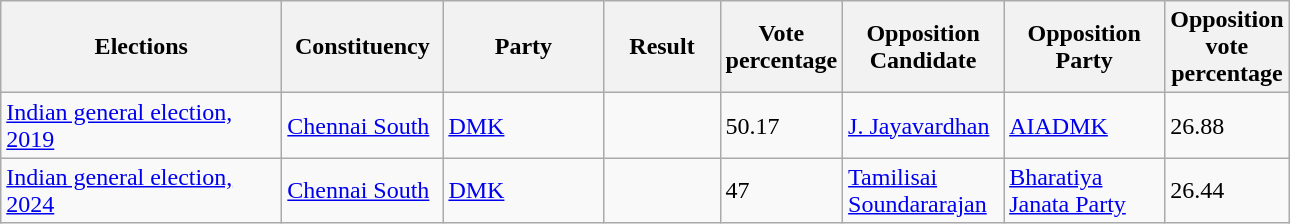<table class="sortable wikitable">
<tr>
<th width=180>Elections</th>
<th width=100>Constituency</th>
<th width=100>Party</th>
<th width=70>Result</th>
<th width=70>Vote percentage</th>
<th width=100>Opposition Candidate</th>
<th width=100>Opposition Party</th>
<th width=70>Opposition vote percentage</th>
</tr>
<tr>
<td><a href='#'>Indian general election, 2019</a></td>
<td><a href='#'>Chennai South</a></td>
<td><a href='#'>DMK</a></td>
<td></td>
<td>50.17</td>
<td><a href='#'>J. Jayavardhan</a></td>
<td><a href='#'>AIADMK</a></td>
<td>26.88</td>
</tr>
<tr>
<td><a href='#'>Indian general election, 2024</a></td>
<td><a href='#'>Chennai South</a></td>
<td><a href='#'>DMK</a></td>
<td></td>
<td>47</td>
<td><a href='#'>Tamilisai Soundararajan</a></td>
<td><a href='#'>Bharatiya Janata Party</a></td>
<td>26.44</td>
</tr>
</table>
